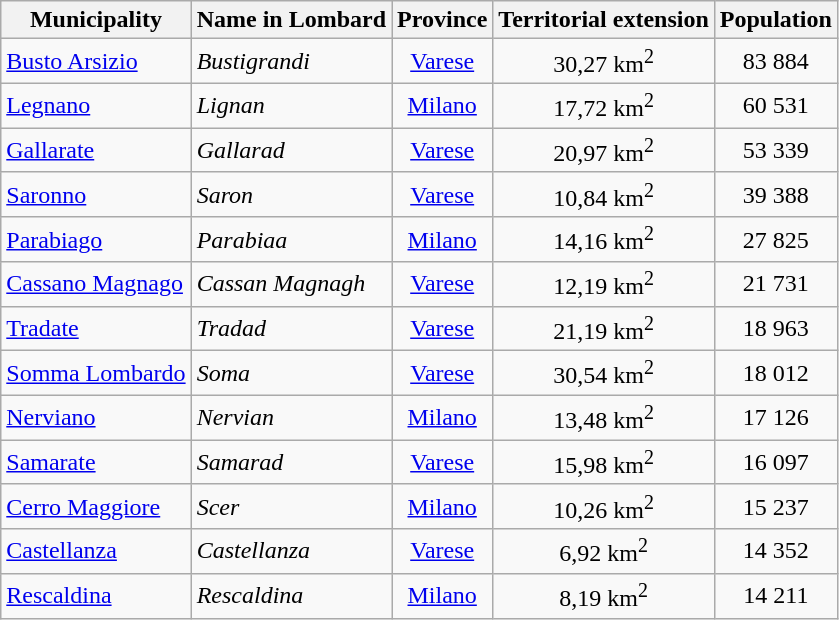<table class="wikitable">
<tr>
<th>Municipality</th>
<th>Name in Lombard</th>
<th>Province</th>
<th>Territorial extension</th>
<th>Population</th>
</tr>
<tr>
<td><a href='#'>Busto Arsizio</a></td>
<td><em>Bustigrandi</em></td>
<td align="center"><a href='#'>Varese</a></td>
<td align="center">30,27 km<sup>2</sup></td>
<td align="center">83 884</td>
</tr>
<tr>
<td><a href='#'>Legnano</a></td>
<td><em>Lignan</em></td>
<td align="center"><a href='#'>Milano</a></td>
<td align="center">17,72 km<sup>2</sup></td>
<td align="center">60 531</td>
</tr>
<tr>
<td><a href='#'>Gallarate</a></td>
<td><em>Gallarad</em></td>
<td align="center"><a href='#'>Varese</a></td>
<td align="center">20,97 km<sup>2</sup></td>
<td align="center">53 339</td>
</tr>
<tr>
<td><a href='#'>Saronno</a></td>
<td><em>Saron</em></td>
<td align="center"><a href='#'>Varese</a></td>
<td align="center">10,84 km<sup>2</sup></td>
<td align="center">39 388</td>
</tr>
<tr>
<td><a href='#'>Parabiago</a></td>
<td><em>Parabiaa</em></td>
<td align="center"><a href='#'>Milano</a></td>
<td align="center">14,16 km<sup>2</sup></td>
<td align="center">27 825</td>
</tr>
<tr>
<td><a href='#'>Cassano Magnago</a></td>
<td><em>Cassan Magnagh</em></td>
<td align="center"><a href='#'>Varese</a></td>
<td align="center">12,19 km<sup>2</sup></td>
<td align="center">21 731</td>
</tr>
<tr>
<td><a href='#'>Tradate</a></td>
<td><em>Tradad</em></td>
<td align="center"><a href='#'>Varese</a></td>
<td align="center">21,19 km<sup>2</sup></td>
<td align="center">18 963</td>
</tr>
<tr>
<td><a href='#'>Somma Lombardo</a></td>
<td><em>Soma</em></td>
<td align="center"><a href='#'>Varese</a></td>
<td align="center">30,54 km<sup>2</sup></td>
<td align="center">18 012</td>
</tr>
<tr>
<td><a href='#'>Nerviano</a></td>
<td><em>Nervian</em></td>
<td align="center"><a href='#'>Milano</a></td>
<td align="center">13,48 km<sup>2</sup></td>
<td align="center">17 126</td>
</tr>
<tr>
<td><a href='#'>Samarate</a></td>
<td><em>Samarad</em></td>
<td align="center"><a href='#'>Varese</a></td>
<td align="center">15,98 km<sup>2</sup></td>
<td align="center">16 097</td>
</tr>
<tr>
<td><a href='#'>Cerro Maggiore</a></td>
<td><em>Scer</em></td>
<td align="center"><a href='#'>Milano</a></td>
<td align="center">10,26 km<sup>2</sup></td>
<td align="center">15 237</td>
</tr>
<tr>
<td><a href='#'>Castellanza</a></td>
<td><em>Castellanza</em></td>
<td align="center"><a href='#'>Varese</a></td>
<td align="center">6,92 km<sup>2</sup></td>
<td align="center">14 352</td>
</tr>
<tr>
<td><a href='#'>Rescaldina</a></td>
<td><em>Rescaldina</em></td>
<td align="center"><a href='#'>Milano</a></td>
<td align="center">8,19 km<sup>2</sup></td>
<td align="center">14 211</td>
</tr>
</table>
